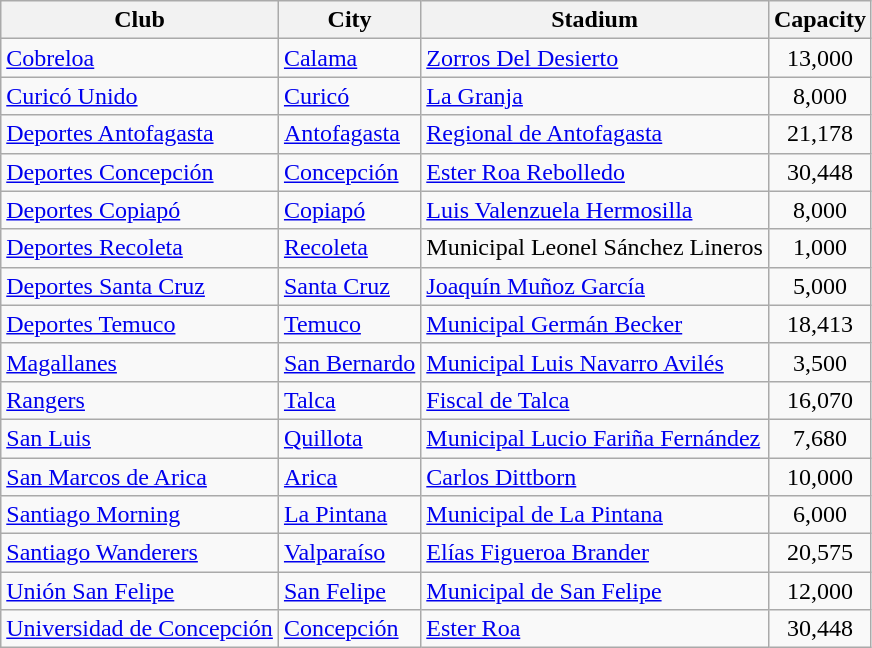<table class="wikitable sortable">
<tr>
<th>Club</th>
<th>City</th>
<th>Stadium</th>
<th>Capacity</th>
</tr>
<tr>
<td><a href='#'>Cobreloa</a></td>
<td><a href='#'>Calama</a></td>
<td><a href='#'>Zorros Del Desierto</a></td>
<td align=center>13,000</td>
</tr>
<tr>
<td><a href='#'>Curicó Unido</a></td>
<td><a href='#'>Curicó</a></td>
<td><a href='#'>La Granja</a></td>
<td align=center>8,000</td>
</tr>
<tr>
<td><a href='#'>Deportes Antofagasta</a></td>
<td><a href='#'>Antofagasta</a></td>
<td><a href='#'>Regional de Antofagasta</a></td>
<td align=center>21,178</td>
</tr>
<tr>
<td><a href='#'>Deportes Concepción</a></td>
<td><a href='#'>Concepción</a></td>
<td><a href='#'>Ester Roa Rebolledo</a></td>
<td align=center>30,448</td>
</tr>
<tr>
<td><a href='#'>Deportes Copiapó</a></td>
<td><a href='#'>Copiapó</a></td>
<td><a href='#'>Luis Valenzuela Hermosilla</a></td>
<td align=center>8,000</td>
</tr>
<tr>
<td><a href='#'>Deportes Recoleta</a></td>
<td><a href='#'>Recoleta</a></td>
<td>Municipal Leonel Sánchez Lineros</td>
<td align=center>1,000</td>
</tr>
<tr>
<td><a href='#'>Deportes Santa Cruz</a></td>
<td><a href='#'>Santa Cruz</a></td>
<td><a href='#'>Joaquín Muñoz García</a></td>
<td align=center>5,000</td>
</tr>
<tr>
<td><a href='#'>Deportes Temuco</a></td>
<td><a href='#'>Temuco</a></td>
<td><a href='#'>Municipal Germán Becker</a></td>
<td align=center>18,413</td>
</tr>
<tr>
<td><a href='#'>Magallanes</a></td>
<td><a href='#'>San Bernardo</a></td>
<td><a href='#'>Municipal Luis Navarro Avilés</a></td>
<td align=center>3,500</td>
</tr>
<tr>
<td><a href='#'>Rangers</a></td>
<td><a href='#'>Talca</a></td>
<td><a href='#'>Fiscal de Talca</a></td>
<td align=center>16,070</td>
</tr>
<tr>
<td><a href='#'>San Luis</a></td>
<td><a href='#'>Quillota</a></td>
<td><a href='#'>Municipal Lucio Fariña Fernández</a></td>
<td align=center>7,680</td>
</tr>
<tr>
<td><a href='#'>San Marcos de Arica</a></td>
<td><a href='#'>Arica</a></td>
<td><a href='#'>Carlos Dittborn</a></td>
<td align=center>10,000</td>
</tr>
<tr>
<td><a href='#'>Santiago Morning</a></td>
<td><a href='#'>La Pintana</a></td>
<td><a href='#'>Municipal de La Pintana</a></td>
<td align=center>6,000</td>
</tr>
<tr>
<td><a href='#'>Santiago Wanderers</a></td>
<td><a href='#'>Valparaíso</a></td>
<td><a href='#'>Elías Figueroa Brander</a></td>
<td align=center>20,575</td>
</tr>
<tr>
<td><a href='#'>Unión San Felipe</a></td>
<td><a href='#'>San Felipe</a></td>
<td><a href='#'>Municipal de San Felipe</a></td>
<td align=center>12,000</td>
</tr>
<tr>
<td><a href='#'>Universidad de Concepción</a></td>
<td><a href='#'>Concepción</a></td>
<td><a href='#'>Ester Roa</a></td>
<td align=center>30,448</td>
</tr>
</table>
